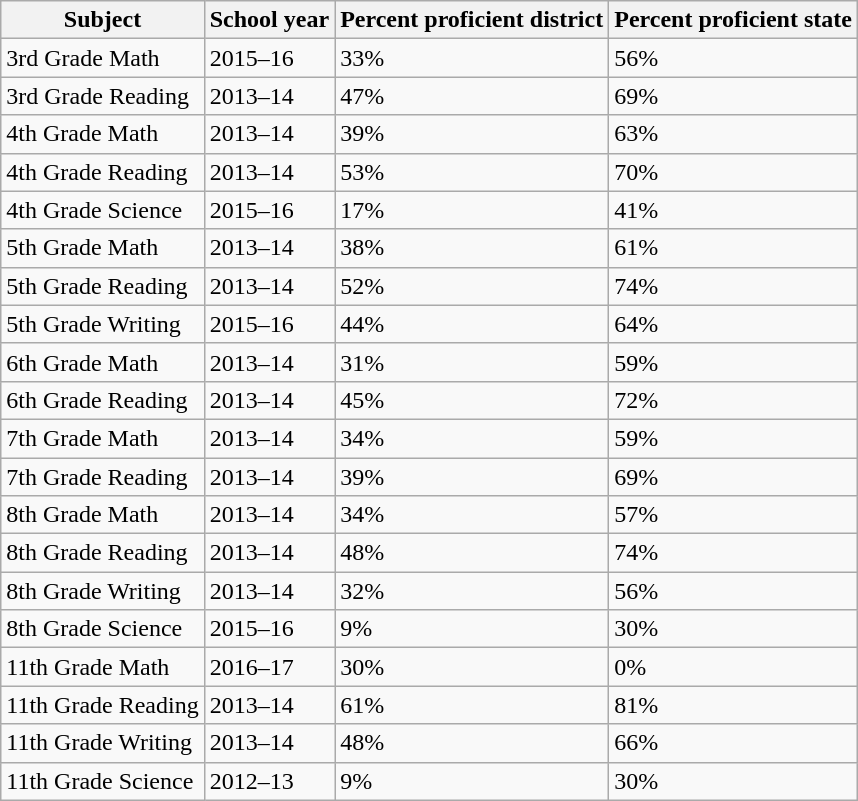<table class="wikitable sortable">
<tr>
<th>Subject</th>
<th>School year</th>
<th>Percent proficient district</th>
<th>Percent proficient state</th>
</tr>
<tr>
<td>3rd Grade Math</td>
<td>2015–16</td>
<td>33%</td>
<td>56%</td>
</tr>
<tr>
<td>3rd Grade Reading</td>
<td>2013–14</td>
<td>47%</td>
<td>69%</td>
</tr>
<tr>
<td>4th Grade Math</td>
<td>2013–14</td>
<td>39%</td>
<td>63%</td>
</tr>
<tr>
<td>4th Grade Reading</td>
<td>2013–14</td>
<td>53%</td>
<td>70%</td>
</tr>
<tr>
<td>4th Grade Science</td>
<td>2015–16</td>
<td>17%</td>
<td>41%</td>
</tr>
<tr>
<td>5th Grade Math</td>
<td>2013–14</td>
<td>38%</td>
<td>61%</td>
</tr>
<tr>
<td>5th Grade Reading</td>
<td>2013–14</td>
<td>52%</td>
<td>74%</td>
</tr>
<tr>
<td>5th Grade Writing</td>
<td>2015–16</td>
<td>44%</td>
<td>64%</td>
</tr>
<tr>
<td>6th Grade Math</td>
<td>2013–14</td>
<td>31%</td>
<td>59%</td>
</tr>
<tr>
<td>6th Grade Reading</td>
<td>2013–14</td>
<td>45%</td>
<td>72%</td>
</tr>
<tr>
<td>7th Grade Math</td>
<td>2013–14</td>
<td>34%</td>
<td>59%</td>
</tr>
<tr>
<td>7th Grade Reading</td>
<td>2013–14</td>
<td>39%</td>
<td>69%</td>
</tr>
<tr>
<td>8th Grade Math</td>
<td>2013–14</td>
<td>34%</td>
<td>57%</td>
</tr>
<tr>
<td>8th Grade Reading</td>
<td>2013–14</td>
<td>48%</td>
<td>74%</td>
</tr>
<tr>
<td>8th Grade Writing</td>
<td>2013–14</td>
<td>32%</td>
<td>56%</td>
</tr>
<tr>
<td>8th Grade Science</td>
<td>2015–16</td>
<td>9%</td>
<td>30%</td>
</tr>
<tr>
<td>11th Grade Math</td>
<td>2016–17</td>
<td>30%</td>
<td>0%</td>
</tr>
<tr>
<td>11th Grade Reading</td>
<td>2013–14</td>
<td>61%</td>
<td>81%</td>
</tr>
<tr>
<td>11th Grade Writing</td>
<td>2013–14</td>
<td>48%</td>
<td>66%</td>
</tr>
<tr>
<td>11th Grade Science</td>
<td>2012–13</td>
<td>9%</td>
<td>30%</td>
</tr>
</table>
